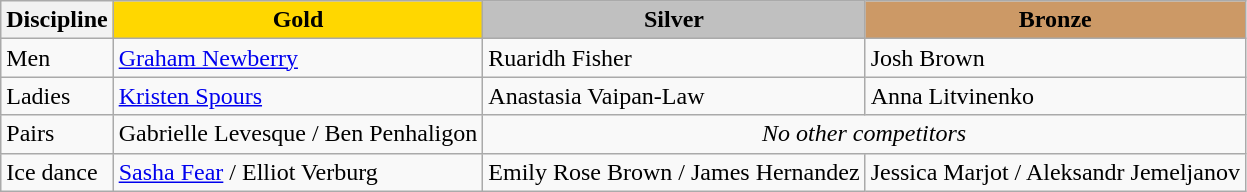<table class="wikitable">
<tr>
<th>Discipline</th>
<td align=center bgcolor=gold><strong>Gold</strong></td>
<td align=center bgcolor=silver><strong>Silver</strong></td>
<td align=center bgcolor=cc9966><strong>Bronze</strong></td>
</tr>
<tr>
<td>Men</td>
<td><a href='#'>Graham Newberry</a></td>
<td>Ruaridh Fisher</td>
<td>Josh Brown</td>
</tr>
<tr>
<td>Ladies</td>
<td><a href='#'>Kristen Spours</a></td>
<td>Anastasia Vaipan-Law</td>
<td>Anna Litvinenko</td>
</tr>
<tr>
<td>Pairs</td>
<td>Gabrielle Levesque / Ben Penhaligon</td>
<td colspan=2 align=center><em>No other competitors</em></td>
</tr>
<tr>
<td>Ice dance</td>
<td><a href='#'>Sasha Fear</a> / Elliot Verburg</td>
<td>Emily Rose Brown / James Hernandez</td>
<td>Jessica Marjot / Aleksandr Jemeljanov</td>
</tr>
</table>
